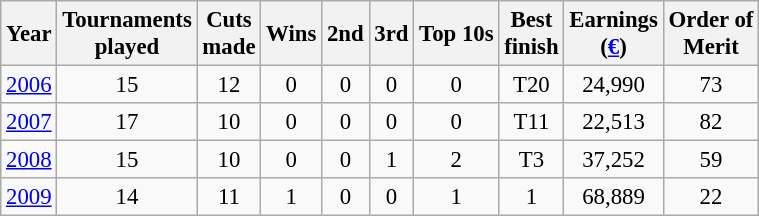<table class="wikitable" style="text-align:center; font-size: 95%;">
<tr>
<th>Year</th>
<th>Tournaments <br>played</th>
<th>Cuts <br>made</th>
<th>Wins</th>
<th>2nd</th>
<th>3rd</th>
<th>Top 10s</th>
<th>Best <br>finish</th>
<th>Earnings<br>(<a href='#'>€</a>)</th>
<th>Order of<br>Merit</th>
</tr>
<tr>
<td><a href='#'>2006</a></td>
<td>15</td>
<td>12</td>
<td>0</td>
<td>0</td>
<td>0</td>
<td>0</td>
<td>T20</td>
<td>24,990</td>
<td>73</td>
</tr>
<tr>
<td><a href='#'>2007</a></td>
<td>17</td>
<td>10</td>
<td>0</td>
<td>0</td>
<td>0</td>
<td>0</td>
<td>T11</td>
<td>22,513</td>
<td>82</td>
</tr>
<tr>
<td><a href='#'>2008</a></td>
<td>15</td>
<td>10</td>
<td>0</td>
<td>0</td>
<td>1</td>
<td>2</td>
<td>T3</td>
<td>37,252</td>
<td>59</td>
</tr>
<tr>
<td><a href='#'>2009</a></td>
<td>14</td>
<td>11</td>
<td>1</td>
<td>0</td>
<td>0</td>
<td>1</td>
<td>1</td>
<td>68,889</td>
<td>22</td>
</tr>
</table>
